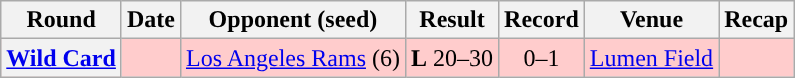<table class="wikitable" style="text-align:center">
<tr>
<th>Round</th>
<th>Date</th>
<th>Opponent (seed)</th>
<th>Result</th>
<th>Record</th>
<th>Venue</th>
<th>Recap</th>
</tr>
<tr style="background:#fcc">
<th><a href='#'>Wild Card</a></th>
<td></td>
<td><a href='#'>Los Angeles Rams</a> (6)</td>
<td><strong>L</strong> 20–30</td>
<td>0–1</td>
<td><a href='#'>Lumen Field</a></td>
<td></td>
</tr>
</table>
